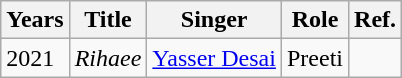<table class="wikitable sortable plainrowheaders">
<tr>
<th scope="col">Years</th>
<th scope="col">Title</th>
<th scope="col">Singer</th>
<th scope="col">Role</th>
<th scope="col" class="unsortable">Ref.</th>
</tr>
<tr>
<td>2021</td>
<td><em>Rihaee</em></td>
<td><a href='#'>Yasser Desai</a></td>
<td>Preeti</td>
<td></td>
</tr>
</table>
